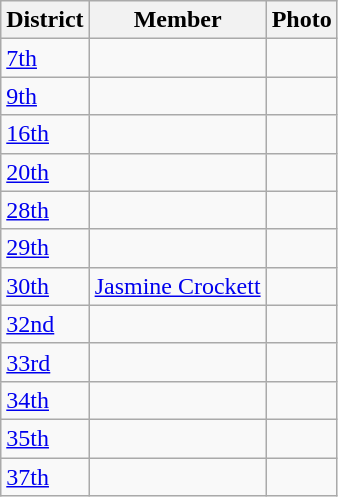<table class="wikitable sortable">
<tr>
<th>District</th>
<th>Member</th>
<th>Photo</th>
</tr>
<tr>
<td><a href='#'>7th</a></td>
<td></td>
<td></td>
</tr>
<tr>
<td><a href='#'>9th</a></td>
<td></td>
<td></td>
</tr>
<tr>
<td><a href='#'>16th</a></td>
<td></td>
<td></td>
</tr>
<tr>
<td><a href='#'>20th</a></td>
<td></td>
<td></td>
</tr>
<tr>
<td><a href='#'>28th</a></td>
<td></td>
<td></td>
</tr>
<tr>
<td><a href='#'>29th</a></td>
<td></td>
<td></td>
</tr>
<tr>
<td><a href='#'>30th</a></td>
<td><a href='#'>Jasmine Crockett</a></td>
<td></td>
</tr>
<tr>
<td><a href='#'>32nd</a></td>
<td></td>
<td></td>
</tr>
<tr>
<td><a href='#'>33rd</a></td>
<td></td>
<td></td>
</tr>
<tr>
<td><a href='#'>34th</a></td>
<td></td>
<td></td>
</tr>
<tr>
<td><a href='#'>35th</a></td>
<td></td>
<td></td>
</tr>
<tr>
<td><a href='#'>37th</a></td>
<td></td>
<td></td>
</tr>
</table>
